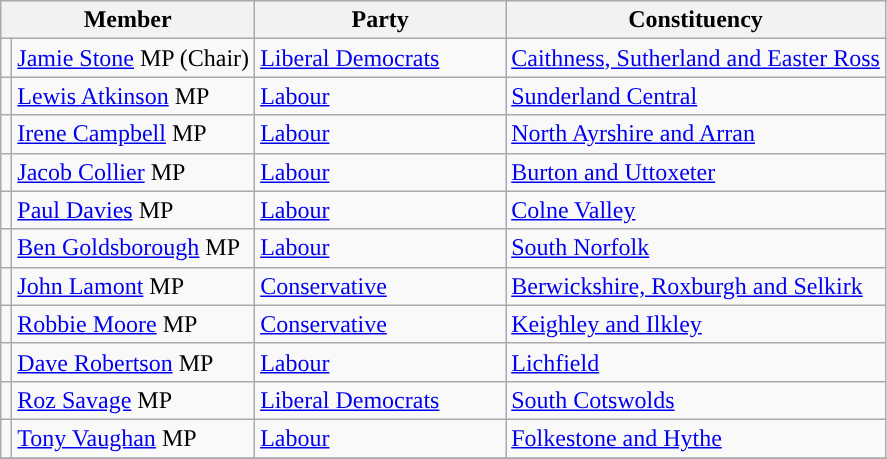<table class="wikitable">
<tr>
<th width="160px" colspan="2" valign="top">Member</th>
<th width="160px" valign="top">Party</th>
<th valign="top">Constituency</th>
</tr>
<tr>
<td style="color:inherit;background:"></td>
<td><a href='#'>Jamie Stone</a> MP (Chair)</td>
<td><a href='#'>Liberal Democrats</a></td>
<td><a href='#'>Caithness, Sutherland and Easter Ross</a></td>
</tr>
<tr>
<td style="color:inherit;background:"></td>
<td><a href='#'>Lewis Atkinson</a> MP</td>
<td><a href='#'>Labour</a></td>
<td><a href='#'>Sunderland Central</a></td>
</tr>
<tr>
<td style="color:inherit;background:"></td>
<td><a href='#'>Irene Campbell</a> MP</td>
<td><a href='#'>Labour</a></td>
<td><a href='#'>North Ayrshire and Arran</a></td>
</tr>
<tr>
<td style="color:inherit;background:"></td>
<td><a href='#'>Jacob Collier</a> MP</td>
<td><a href='#'>Labour</a></td>
<td><a href='#'>Burton and Uttoxeter</a></td>
</tr>
<tr>
<td style="color:inherit;background:"></td>
<td><a href='#'>Paul Davies</a> MP</td>
<td><a href='#'>Labour</a></td>
<td><a href='#'>Colne Valley</a></td>
</tr>
<tr>
<td style="color:inherit;background:"></td>
<td><a href='#'>Ben Goldsborough</a> MP</td>
<td><a href='#'>Labour</a></td>
<td><a href='#'>South Norfolk</a></td>
</tr>
<tr>
<td style="color:inherit;background:"></td>
<td><a href='#'>John Lamont</a> MP</td>
<td><a href='#'>Conservative</a></td>
<td><a href='#'>Berwickshire, Roxburgh and Selkirk</a></td>
</tr>
<tr>
<td style="color:inherit;background:"></td>
<td><a href='#'>Robbie Moore</a> MP</td>
<td><a href='#'>Conservative</a></td>
<td><a href='#'>Keighley and Ilkley</a></td>
</tr>
<tr>
<td style="color:inherit;background:"></td>
<td><a href='#'>Dave Robertson</a> MP</td>
<td><a href='#'>Labour</a></td>
<td><a href='#'>Lichfield</a></td>
</tr>
<tr>
<td style="color:inherit;background:"></td>
<td><a href='#'>Roz Savage</a> MP</td>
<td><a href='#'>Liberal Democrats</a></td>
<td><a href='#'>South Cotswolds</a></td>
</tr>
<tr>
<td style="color:inherit;background:"></td>
<td><a href='#'>Tony Vaughan</a> MP</td>
<td><a href='#'>Labour</a></td>
<td><a href='#'>Folkestone and Hythe</a></td>
</tr>
<tr>
</tr>
</table>
